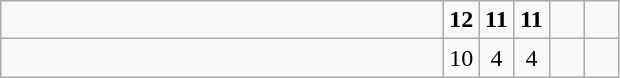<table class="wikitable">
<tr>
<td style="width:18em"><strong></strong></td>
<td align=center style="width:1em"><strong>12</strong></td>
<td align=center style="width:1em"><strong>11</strong></td>
<td align=center style="width:1em"><strong>11</strong></td>
<td align=center style="width:1em"></td>
<td align=center style="width:1em"></td>
</tr>
<tr>
<td style="width:18em"></td>
<td align=center style="width:1em">10</td>
<td align=center style="width:1em">4</td>
<td align=center style="width:1em">4</td>
<td align=center style="width:1em"></td>
<td align=center style="width:1em"></td>
</tr>
</table>
